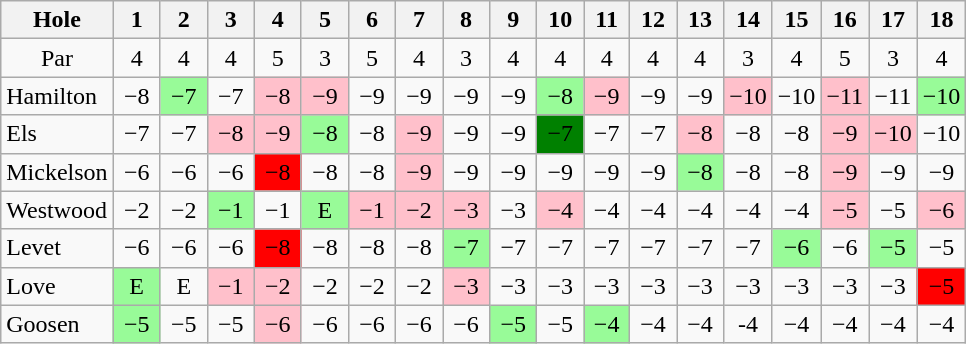<table class="wikitable" style="text-align:center">
<tr>
<th>Hole</th>
<th>  1  </th>
<th>  2  </th>
<th>  3  </th>
<th>  4  </th>
<th>  5  </th>
<th>  6  </th>
<th>  7  </th>
<th>  8  </th>
<th>  9  </th>
<th> 10 </th>
<th> 11 </th>
<th> 12 </th>
<th> 13 </th>
<th>14</th>
<th>15</th>
<th>16</th>
<th>17</th>
<th>18</th>
</tr>
<tr>
<td>Par</td>
<td>4</td>
<td>4</td>
<td>4</td>
<td>5</td>
<td>3</td>
<td>5</td>
<td>4</td>
<td>3</td>
<td>4</td>
<td>4</td>
<td>4</td>
<td>4</td>
<td>4</td>
<td>3</td>
<td>4</td>
<td>5</td>
<td>3</td>
<td>4</td>
</tr>
<tr>
<td align=left> Hamilton</td>
<td>−8</td>
<td style="background: PaleGreen;">−7</td>
<td>−7</td>
<td style="background: Pink;">−8</td>
<td style="background: Pink;">−9</td>
<td>−9</td>
<td>−9</td>
<td>−9</td>
<td>−9</td>
<td style="background: PaleGreen;">−8</td>
<td style="background: Pink;">−9</td>
<td>−9</td>
<td>−9</td>
<td style="background: Pink;">−10</td>
<td>−10</td>
<td style="background: Pink;">−11</td>
<td>−11</td>
<td style="background: PaleGreen;">−10</td>
</tr>
<tr>
<td align=left> Els</td>
<td>−7</td>
<td>−7</td>
<td style="background: Pink;">−8</td>
<td style="background: Pink;">−9</td>
<td style="background: PaleGreen;">−8</td>
<td>−8</td>
<td style="background: Pink;">−9</td>
<td>−9</td>
<td>−9</td>
<td style="background: Green;">−7</td>
<td>−7</td>
<td>−7</td>
<td style="background: Pink;">−8</td>
<td>−8</td>
<td>−8</td>
<td style="background: Pink;">−9</td>
<td style="background: Pink;">−10</td>
<td>−10</td>
</tr>
<tr>
<td align=left> Mickelson</td>
<td>−6</td>
<td>−6</td>
<td>−6</td>
<td style="background: Red;">−8</td>
<td>−8</td>
<td>−8</td>
<td style="background: Pink;">−9</td>
<td>−9</td>
<td>−9</td>
<td>−9</td>
<td>−9</td>
<td>−9</td>
<td style="background: PaleGreen;">−8</td>
<td>−8</td>
<td>−8</td>
<td style="background: Pink;">−9</td>
<td>−9</td>
<td>−9</td>
</tr>
<tr>
<td align=left> Westwood</td>
<td>−2</td>
<td>−2</td>
<td style="background: PaleGreen;">−1</td>
<td>−1</td>
<td style="background: PaleGreen;">E</td>
<td style="background: Pink;">−1</td>
<td style="background: Pink;">−2</td>
<td style="background: Pink;">−3</td>
<td>−3</td>
<td style="background: Pink;">−4</td>
<td>−4</td>
<td>−4</td>
<td>−4</td>
<td>−4</td>
<td>−4</td>
<td style="background: Pink;">−5</td>
<td>−5</td>
<td style="background: Pink;">−6</td>
</tr>
<tr>
<td align=left> Levet</td>
<td>−6</td>
<td>−6</td>
<td>−6</td>
<td style="background: Red;">−8</td>
<td>−8</td>
<td>−8</td>
<td>−8</td>
<td style="background: PaleGreen;">−7</td>
<td>−7</td>
<td>−7</td>
<td>−7</td>
<td>−7</td>
<td>−7</td>
<td>−7</td>
<td style="background: PaleGreen;">−6</td>
<td>−6</td>
<td style="background: PaleGreen;">−5</td>
<td>−5</td>
</tr>
<tr>
<td align=left> Love</td>
<td style="background: PaleGreen;">E</td>
<td>E</td>
<td style="background: Pink;">−1</td>
<td style="background: Pink;">−2</td>
<td>−2</td>
<td>−2</td>
<td>−2</td>
<td style="background: Pink;">−3</td>
<td>−3</td>
<td>−3</td>
<td>−3</td>
<td>−3</td>
<td>−3</td>
<td>−3</td>
<td>−3</td>
<td>−3</td>
<td>−3</td>
<td style="background: Red;">−5</td>
</tr>
<tr>
<td align=left> Goosen</td>
<td style="background: PaleGreen;">−5</td>
<td>−5</td>
<td>−5</td>
<td style="background: Pink;">−6</td>
<td>−6</td>
<td>−6</td>
<td>−6</td>
<td>−6</td>
<td style="background: PaleGreen;">−5</td>
<td>−5</td>
<td style="background: PaleGreen;">−4</td>
<td>−4</td>
<td>−4</td>
<td>-4</td>
<td>−4</td>
<td>−4</td>
<td>−4</td>
<td>−4</td>
</tr>
</table>
